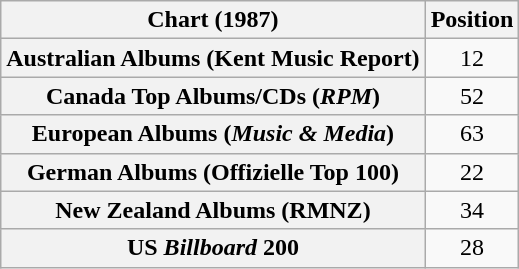<table class="wikitable sortable plainrowheaders" style="text-align:center">
<tr>
<th scope="col">Chart (1987)</th>
<th scope="col">Position</th>
</tr>
<tr>
<th scope="row">Australian Albums (Kent Music Report)</th>
<td>12</td>
</tr>
<tr>
<th scope="row">Canada Top Albums/CDs (<em>RPM</em>)</th>
<td>52</td>
</tr>
<tr>
<th scope="row">European Albums (<em>Music & Media</em>)</th>
<td>63</td>
</tr>
<tr>
<th scope="row">German Albums (Offizielle Top 100)</th>
<td>22</td>
</tr>
<tr>
<th scope="row">New Zealand Albums (RMNZ)</th>
<td>34</td>
</tr>
<tr>
<th scope="row">US <em>Billboard</em> 200</th>
<td>28</td>
</tr>
</table>
